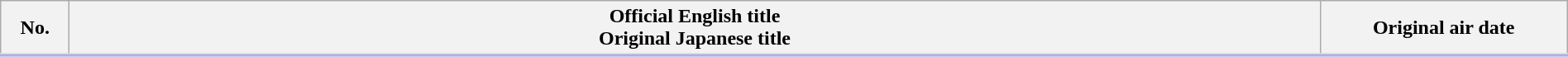<table class="wikitable" style="width:100%; margin:auto; background:#FFF;">
<tr style="border-bottom: 3px solid #CCF;">
<th style="width:3em;">No.</th>
<th>Official English title<br>Original Japanese title</th>
<th style="width:12em;">Original air date</th>
</tr>
<tr>
</tr>
</table>
